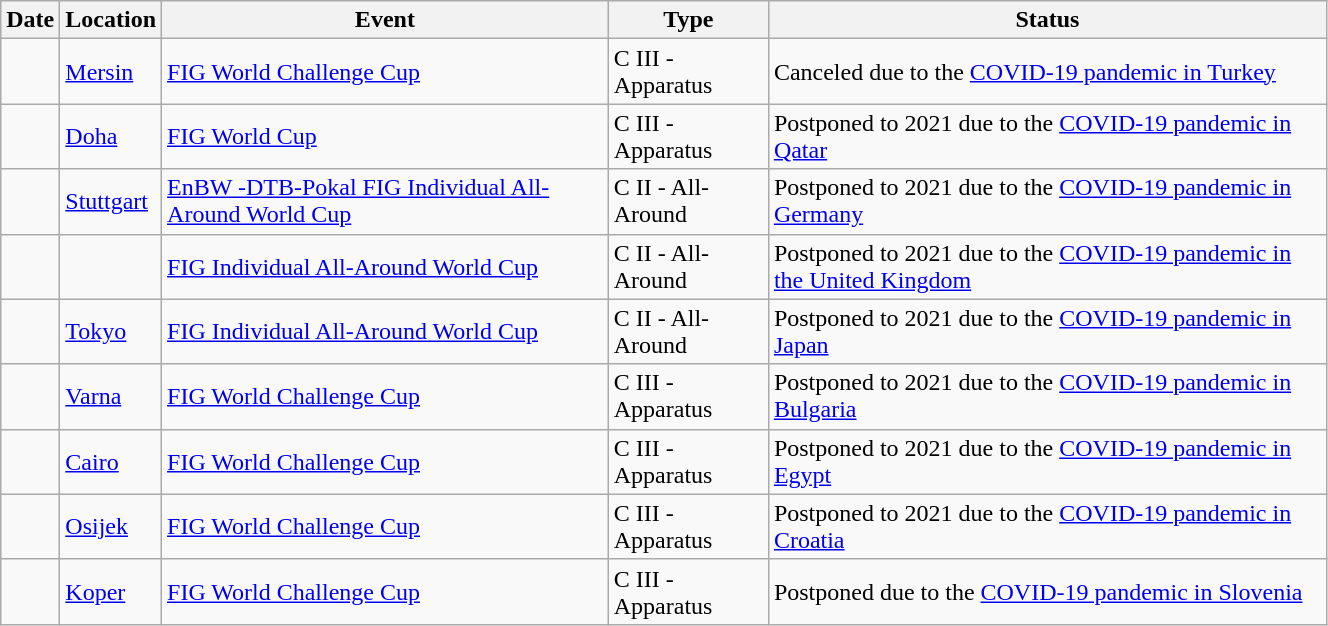<table style="width:70%;" class="wikitable sortable">
<tr>
<th style="text-align:center;">Date</th>
<th style="text-align:center;">Location</th>
<th style="text-align:center;">Event</th>
<th style="text-align:center;">Type</th>
<th style="text-align:center;">Status</th>
</tr>
<tr>
<td></td>
<td> <a href='#'>Mersin</a></td>
<td><a href='#'>FIG World Challenge Cup</a></td>
<td>C III - Apparatus</td>
<td>Canceled due to the <a href='#'>COVID-19 pandemic in Turkey</a></td>
</tr>
<tr>
<td></td>
<td> <a href='#'>Doha</a></td>
<td><a href='#'>FIG World Cup</a></td>
<td>C III - Apparatus</td>
<td>Postponed to 2021 due to the <a href='#'>COVID-19 pandemic in Qatar</a></td>
</tr>
<tr>
<td></td>
<td> <a href='#'>Stuttgart</a></td>
<td><a href='#'>EnBW -DTB-Pokal FIG Individual All-Around World Cup</a></td>
<td>C II - All-Around</td>
<td>Postponed to 2021 due to the <a href='#'>COVID-19 pandemic in Germany</a></td>
</tr>
<tr>
<td></td>
<td></td>
<td><a href='#'>FIG Individual All-Around World Cup</a></td>
<td>C II - All-Around</td>
<td>Postponed to 2021 due to the <a href='#'>COVID-19 pandemic in the United Kingdom</a></td>
</tr>
<tr>
<td></td>
<td> <a href='#'>Tokyo</a></td>
<td><a href='#'>FIG Individual All-Around World Cup</a></td>
<td>C II - All-Around</td>
<td>Postponed to 2021 due to the <a href='#'>COVID-19 pandemic in Japan</a></td>
</tr>
<tr>
<td></td>
<td> <a href='#'>Varna</a></td>
<td><a href='#'>FIG World Challenge Cup</a></td>
<td>C III - Apparatus</td>
<td>Postponed to 2021 due to the <a href='#'>COVID-19 pandemic in Bulgaria</a></td>
</tr>
<tr>
<td></td>
<td> <a href='#'>Cairo</a></td>
<td><a href='#'>FIG World Challenge Cup</a></td>
<td>C III - Apparatus</td>
<td>Postponed to 2021 due to the <a href='#'>COVID-19 pandemic in Egypt</a></td>
</tr>
<tr>
<td></td>
<td> <a href='#'>Osijek</a></td>
<td><a href='#'>FIG World Challenge Cup</a></td>
<td>C III - Apparatus</td>
<td>Postponed to 2021 due to the <a href='#'>COVID-19 pandemic in Croatia</a></td>
</tr>
<tr>
<td></td>
<td> <a href='#'>Koper</a></td>
<td><a href='#'>FIG World Challenge Cup</a></td>
<td>C III - Apparatus</td>
<td>Postponed due to the <a href='#'>COVID-19 pandemic in Slovenia</a></td>
</tr>
</table>
